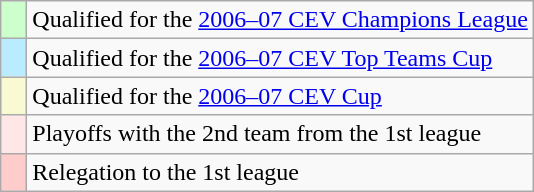<table class="wikitable" style="text-align: left;">
<tr>
<td width=10px bgcolor=#CCFFCC></td>
<td>Qualified for the <a href='#'>2006–07 CEV Champions League</a></td>
</tr>
<tr>
<td width=10px bgcolor=#BBEBFF></td>
<td>Qualified for the <a href='#'>2006–07 CEV Top Teams Cup</a></td>
</tr>
<tr>
<td width=10px bgcolor=#FAFAD2></td>
<td>Qualified for the <a href='#'>2006–07 CEV Cup</a></td>
</tr>
<tr>
<td width=10px bgcolor=#FFE7E7></td>
<td>Playoffs with the 2nd team from the 1st league</td>
</tr>
<tr>
<td width=10px bgcolor=#FFCCCC></td>
<td>Relegation to the 1st league</td>
</tr>
</table>
